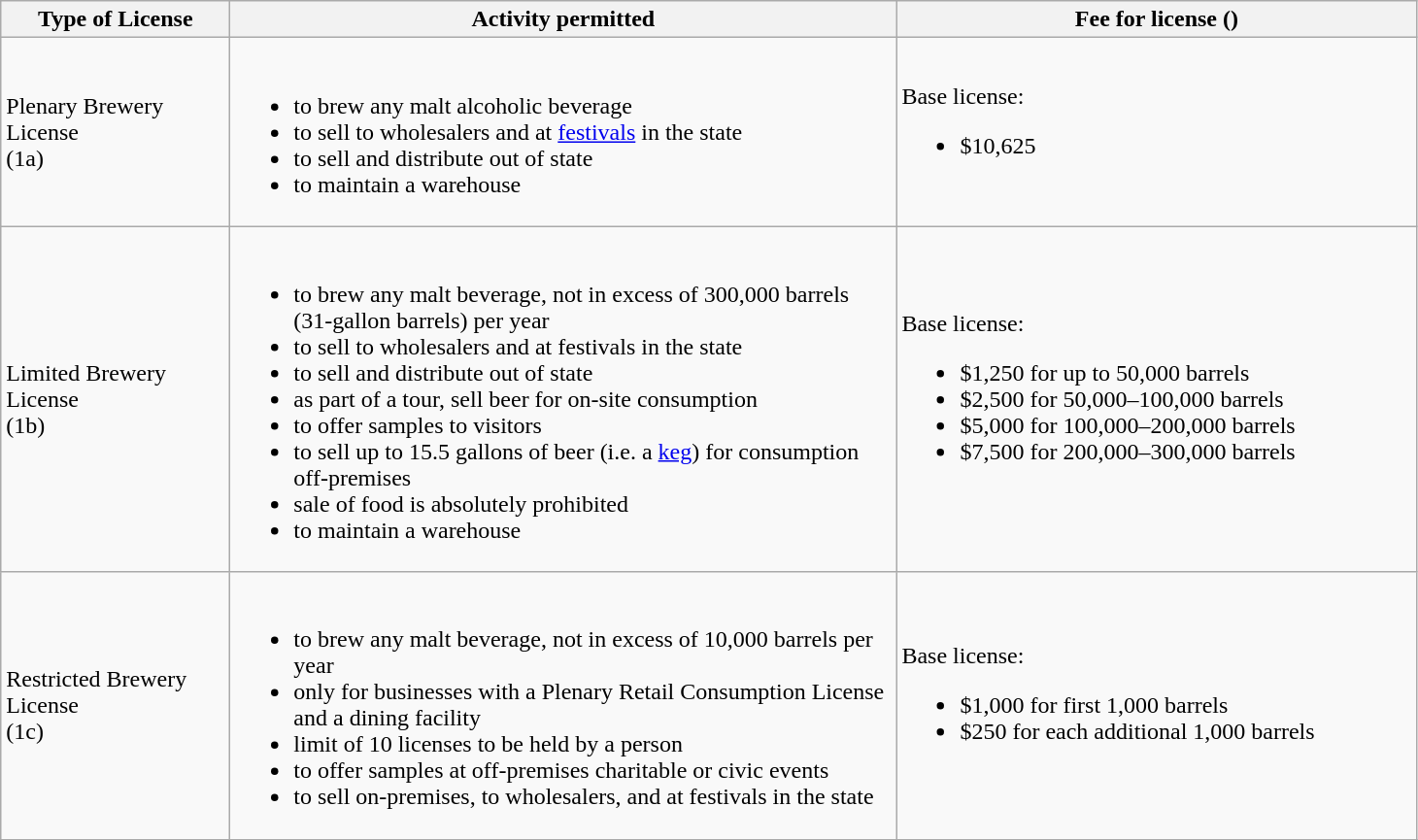<table class="wikitable mw-collapsible">
<tr>
<th width="150">Type of License</th>
<th width="450">Activity permitted</th>
<th width="350">Fee for license ()</th>
</tr>
<tr>
<td>Plenary Brewery License<br>(1a)</td>
<td><br><ul><li>to brew any malt alcoholic beverage</li><li>to sell to wholesalers and at <a href='#'>festivals</a> in the state</li><li>to sell and distribute out of state</li><li>to maintain a warehouse</li></ul></td>
<td>Base license:<br><ul><li>$10,625</li></ul></td>
</tr>
<tr>
<td>Limited Brewery License<br>(1b)</td>
<td><br><ul><li>to brew any malt beverage, not in excess of 300,000 barrels (31-gallon barrels) per year</li><li>to sell to wholesalers and at festivals in the state</li><li>to sell and distribute out of state</li><li>as part of a tour, sell beer for on-site consumption</li><li>to offer samples to visitors</li><li>to sell up to 15.5 gallons of beer (i.e. a <a href='#'>keg</a>) for consumption off-premises</li><li>sale of food is absolutely prohibited</li><li>to maintain a warehouse</li></ul></td>
<td>Base license:<br><ul><li>$1,250 for up to 50,000 barrels</li><li>$2,500 for 50,000–100,000 barrels</li><li>$5,000 for 100,000–200,000 barrels</li><li>$7,500 for 200,000–300,000 barrels</li></ul></td>
</tr>
<tr>
<td>Restricted Brewery License<br>(1c)</td>
<td><br><ul><li>to brew any malt beverage, not in excess of 10,000 barrels per year</li><li>only for businesses with a Plenary Retail Consumption License and a dining facility</li><li>limit of 10 licenses to be held by a person</li><li>to offer samples at off-premises charitable or civic events</li><li>to sell on-premises, to wholesalers, and at festivals in the state</li></ul></td>
<td>Base license:<br><ul><li>$1,000 for first 1,000 barrels</li><li>$250 for each additional 1,000 barrels</li></ul></td>
</tr>
<tr>
</tr>
</table>
